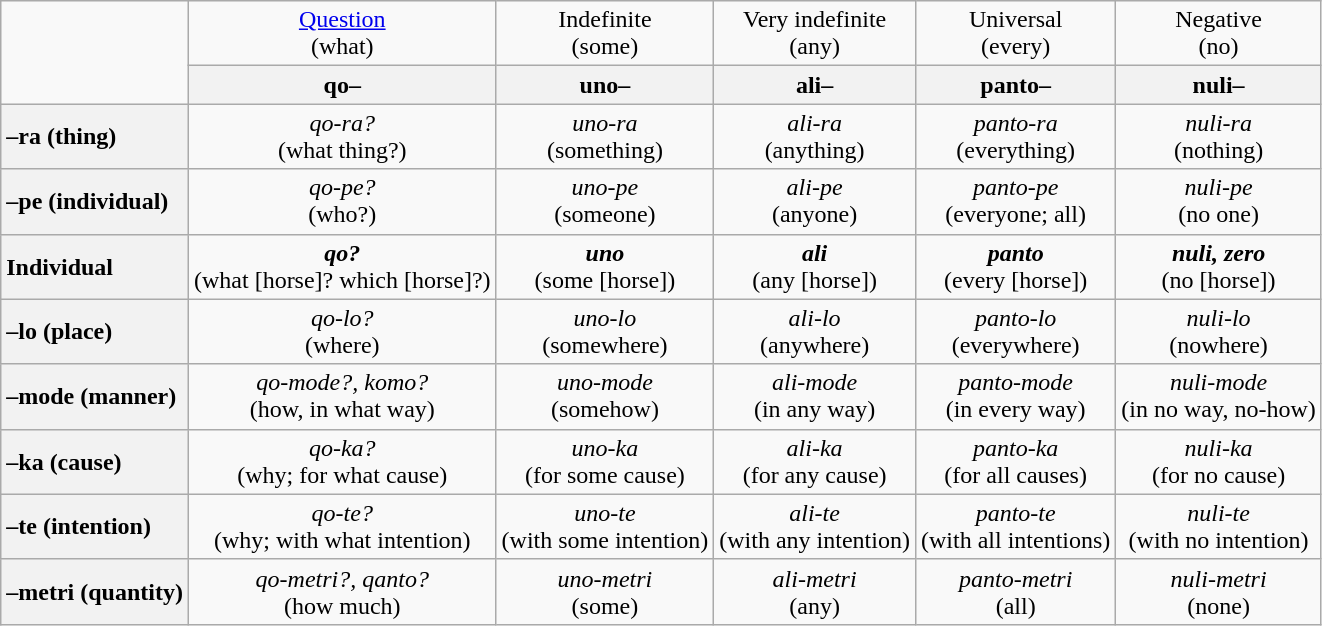<table class="wikitable" style="text-align:center">
<tr>
<td rowspan="2"></td>
<td><a href='#'>Question</a><br>(what)</td>
<td>Indefinite<br>(some)</td>
<td>Very indefinite<br>(any)</td>
<td>Universal<br>(every)</td>
<td>Negative<br>(no)</td>
</tr>
<tr>
<th>qo–</th>
<th>uno–</th>
<th>ali–</th>
<th>panto–</th>
<th>nuli–</th>
</tr>
<tr>
<th style="text-align:left">–ra (thing)</th>
<td><em>qo-ra?</em><br>(what thing?)</td>
<td><em>uno-ra</em><br>(something)</td>
<td><em>ali-ra</em><br>(anything)</td>
<td><em>panto-ra</em><br>(everything)</td>
<td><em>nuli-ra</em><br>(nothing)</td>
</tr>
<tr>
<th style="text-align:left">–pe (individual)</th>
<td><em>qo-pe?</em><br>(who?)</td>
<td><em>uno-pe</em><br>(someone)</td>
<td><em>ali-pe</em><br>(anyone)</td>
<td><em>panto-pe</em><br>(everyone; all)</td>
<td><em>nuli-pe</em><br>(no one)</td>
</tr>
<tr>
<th style="text-align:left">Individual</th>
<td><strong><em>qo?</em></strong><br>(what [horse]? which [horse]?)</td>
<td><strong><em>uno</em></strong><br>(some [horse])</td>
<td><strong><em>ali</em></strong><br>(any [horse])</td>
<td><strong><em>panto</em></strong><br>(every [horse])</td>
<td><strong><em>nuli, zero</em></strong><br>(no [horse])</td>
</tr>
<tr>
<th style="text-align:left">–lo (place)</th>
<td><em>qo-lo?</em><br>(where)</td>
<td><em>uno-lo</em><br>(somewhere)</td>
<td><em>ali-lo</em><br>(anywhere)</td>
<td><em>panto-lo</em><br>(everywhere)</td>
<td><em>nuli-lo</em><br>(nowhere)</td>
</tr>
<tr>
<th style="text-align:left">–mode (manner)</th>
<td><em>qo-mode?, komo?</em><br>(how, in what way)</td>
<td><em>uno-mode</em><br>(somehow)</td>
<td><em>ali-mode</em><br>(in any way)</td>
<td><em>panto-mode</em><br>(in every way)</td>
<td><em>nuli-mode</em><br>(in no way, no-how)</td>
</tr>
<tr>
<th style="text-align:left">–ka (cause)</th>
<td><em>qo-ka?</em><br>(why; for what cause)</td>
<td><em>uno-ka</em><br>(for some cause)</td>
<td><em>ali-ka</em><br>(for any cause)</td>
<td><em>panto-ka</em><br>(for all causes)</td>
<td><em>nuli-ka</em><br>(for no cause)</td>
</tr>
<tr>
<th style="text-align:left">–te (intention)</th>
<td><em>qo-te?</em><br>(why; with what intention)</td>
<td><em>uno-te</em><br>(with some intention)</td>
<td><em>ali-te</em><br>(with any intention)</td>
<td><em>panto-te</em><br>(with all intentions)</td>
<td><em>nuli-te</em><br>(with no intention)</td>
</tr>
<tr>
<th style="text-align:left">–metri (quantity)</th>
<td><em>qo-metri?, qanto?</em><br>(how much)</td>
<td><em>uno-metri</em><br>(some)</td>
<td><em>ali-metri</em><br>(any)</td>
<td><em>panto-metri</em><br>(all)</td>
<td><em>nuli-metri</em><br>(none)</td>
</tr>
</table>
